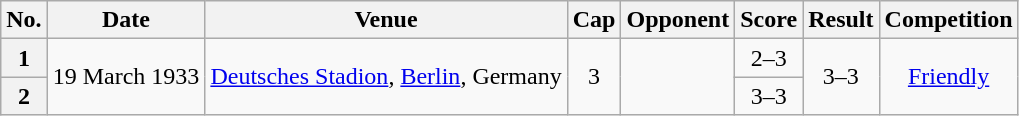<table class="wikitable sortable plainrowheaders">
<tr>
<th scope=col>No.</th>
<th scope=col data-sort-type=date>Date</th>
<th scope=col>Venue</th>
<th scope=col>Cap</th>
<th scope=col>Opponent</th>
<th scope=col>Score</th>
<th scope=col>Result</th>
<th scope=col>Competition</th>
</tr>
<tr>
<th scope=row style="text-align: center">1</th>
<td rowspan=2>19 March 1933</td>
<td rowspan=2><a href='#'>Deutsches Stadion</a>, <a href='#'>Berlin</a>, Germany</td>
<td rowspan=2 align=center>3</td>
<td rowspan="2"></td>
<td style="text-align:center;">2–3</td>
<td rowspan=2 style="text-align:center;">3–3</td>
<td rowspan=2 style="text-align:center;"><a href='#'>Friendly</a></td>
</tr>
<tr>
<th scope=row style="text-align: center">2</th>
<td style="text-align:center;">3–3</td>
</tr>
</table>
